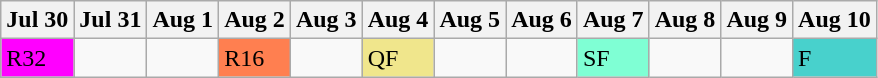<table class="wikitable olympic-schedule Boxing">
<tr>
<th>Jul 30</th>
<th>Jul 31</th>
<th>Aug 1</th>
<th>Aug 2</th>
<th>Aug 3</th>
<th>Aug 4</th>
<th>Aug 5</th>
<th>Aug 6</th>
<th>Aug 7</th>
<th>Aug 8</th>
<th>Aug 9</th>
<th>Aug 10</th>
</tr>
<tr>
<td bgcolor="#FF00FF" class="roundof32">R32</td>
<td></td>
<td></td>
<td bgcolor="#FF7F50" class="roundof16">R16</td>
<td></td>
<td bgcolor="#F0E68C" class="quarterfinals">QF</td>
<td></td>
<td></td>
<td bgcolor="#7FFFD4" class="semifinals">SF</td>
<td></td>
<td></td>
<td bgcolor="#48D1CC" class="final">F</td>
</tr>
</table>
